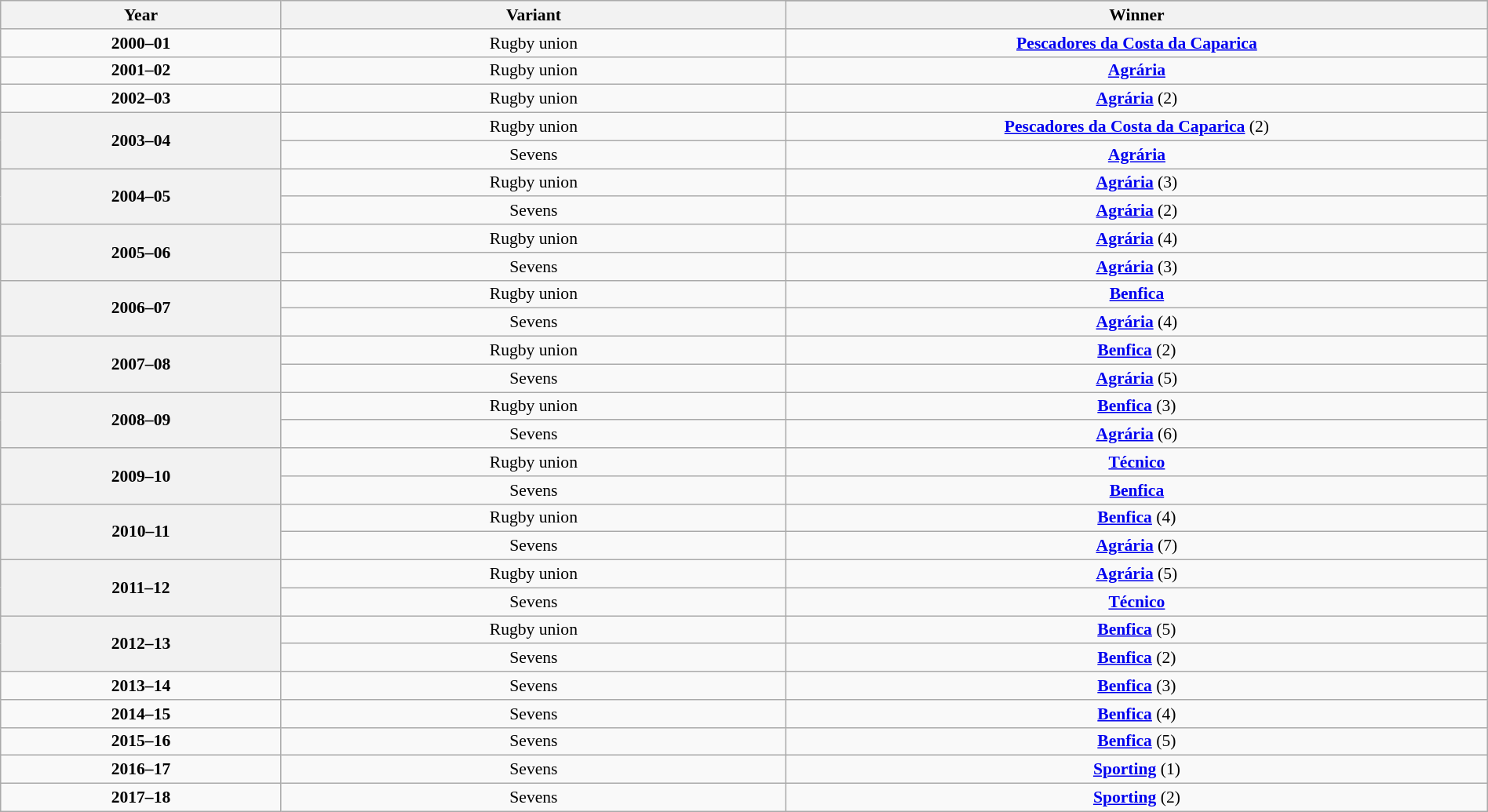<table class="wikitable" style="font-size: 90%; text-align: center; width: 100%;">
<tr>
<th rowspan="2" width="10%">Year</th>
<th rowspan="2" width="18%">Variant</th>
</tr>
<tr>
<th width="25%">Winner</th>
</tr>
<tr>
<td><strong>2000–01</strong></td>
<td>Rugby union</td>
<td style="text-align:center;"><strong><a href='#'>Pescadores da Costa da Caparica</a></strong></td>
</tr>
<tr>
<td><strong>2001–02</strong></td>
<td>Rugby union</td>
<td style="text-align:center;"><strong><a href='#'>Agrária</a></strong></td>
</tr>
<tr>
<td><strong>2002–03</strong></td>
<td>Rugby union</td>
<td style="text-align:center;"><strong><a href='#'>Agrária</a></strong> (2)</td>
</tr>
<tr>
<th rowspan="2">2003–04</th>
<td>Rugby union</td>
<td style="text-align:center;"><strong><a href='#'>Pescadores da Costa da Caparica</a></strong> (2)</td>
</tr>
<tr>
<td>Sevens</td>
<td style="text-align:center;"><strong><a href='#'>Agrária</a></strong></td>
</tr>
<tr>
<th rowspan="2">2004–05</th>
<td>Rugby union</td>
<td style="text-align:center;"><strong><a href='#'>Agrária</a></strong> (3)</td>
</tr>
<tr>
<td>Sevens</td>
<td style="text-align:center;"><strong><a href='#'>Agrária</a></strong> (2)</td>
</tr>
<tr>
<th rowspan="2">2005–06</th>
<td>Rugby union</td>
<td style="text-align:center;"><strong><a href='#'>Agrária</a></strong> (4)</td>
</tr>
<tr>
<td>Sevens</td>
<td style="text-align:center;"><strong><a href='#'>Agrária</a></strong> (3)</td>
</tr>
<tr>
<th rowspan="2">2006–07</th>
<td>Rugby union</td>
<td style="text-align:center;"><strong><a href='#'>Benfica</a></strong></td>
</tr>
<tr>
<td>Sevens</td>
<td style="text-align:center;"><strong><a href='#'>Agrária</a></strong> (4)</td>
</tr>
<tr>
<th rowspan="2">2007–08</th>
<td>Rugby union</td>
<td style="text-align:center;"><strong><a href='#'>Benfica</a></strong> (2)</td>
</tr>
<tr>
<td>Sevens</td>
<td style="text-align:center;"><strong><a href='#'>Agrária</a></strong> (5)</td>
</tr>
<tr>
<th rowspan="2">2008–09</th>
<td>Rugby union</td>
<td style="text-align:center;"><strong><a href='#'>Benfica</a></strong> (3)</td>
</tr>
<tr>
<td>Sevens</td>
<td style="text-align:center;"><strong><a href='#'>Agrária</a></strong> (6)</td>
</tr>
<tr>
<th rowspan="2">2009–10</th>
<td>Rugby union</td>
<td style="text-align:center;"><strong><a href='#'>Técnico</a></strong></td>
</tr>
<tr>
<td>Sevens</td>
<td style="text-align:center;"><strong><a href='#'>Benfica</a></strong></td>
</tr>
<tr>
<th rowspan="2">2010–11</th>
<td>Rugby union</td>
<td style="text-align:center;"><strong><a href='#'>Benfica</a></strong> (4)</td>
</tr>
<tr>
<td>Sevens</td>
<td style="text-align:center;"><strong><a href='#'>Agrária</a></strong> (7)</td>
</tr>
<tr>
<th rowspan="2">2011–12</th>
<td>Rugby union</td>
<td style="text-align:center;"><strong><a href='#'>Agrária</a></strong> (5)</td>
</tr>
<tr>
<td>Sevens</td>
<td style="text-align:center;"><strong><a href='#'>Técnico</a></strong></td>
</tr>
<tr>
<th rowspan="2">2012–13</th>
<td>Rugby union</td>
<td style="text-align:center;"><strong><a href='#'>Benfica</a></strong> (5)</td>
</tr>
<tr>
<td>Sevens</td>
<td style="text-align:center;"><strong><a href='#'>Benfica</a></strong> (2)</td>
</tr>
<tr>
<td><strong>2013–14</strong></td>
<td>Sevens</td>
<td style="text-align:center;"><strong><a href='#'>Benfica</a></strong> (3)</td>
</tr>
<tr>
<td><strong>2014–15</strong></td>
<td>Sevens</td>
<td style="text-align:center;"><strong><a href='#'>Benfica</a></strong> (4)</td>
</tr>
<tr>
<td><strong>2015–16</strong></td>
<td>Sevens</td>
<td style="text-align:center;"><strong><a href='#'>Benfica</a></strong> (5)</td>
</tr>
<tr>
<td><strong>2016–17</strong></td>
<td>Sevens</td>
<td style="text-align:center;"><strong><a href='#'>Sporting</a></strong> (1)</td>
</tr>
<tr>
<td><strong>2017–18</strong></td>
<td>Sevens</td>
<td style="text-align:center;"><strong><a href='#'>Sporting</a></strong> (2)</td>
</tr>
</table>
